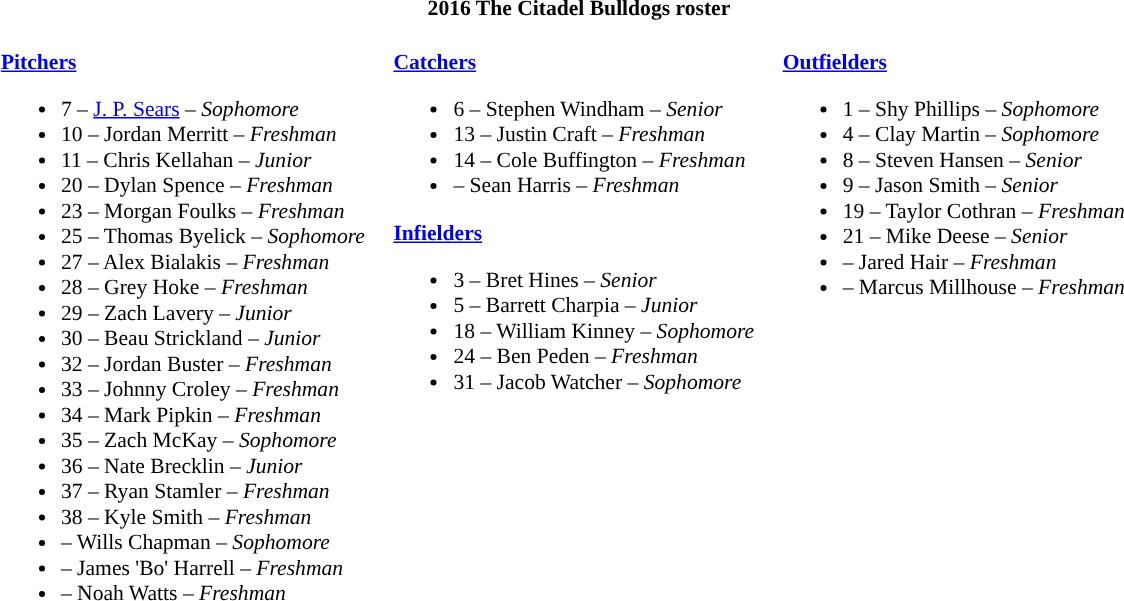<table class="toccolours" style="border-collapse:collapse; font-size:90%;">
<tr>
<th colspan="9">2016 The Citadel Bulldogs roster</th>
</tr>
<tr>
</tr>
<tr>
<td width="03"> </td>
<td valign="top"><br><strong><a href='#'>Pitchers</a></strong><ul><li>7 – <a href='#'>J. P. Sears</a> – <em>Sophomore</em></li><li>10 – Jordan Merritt – <em>Freshman</em></li><li>11 – Chris Kellahan – <em>Junior</em></li><li>20 – Dylan Spence – <em>Freshman</em></li><li>23 – Morgan Foulks – <em>Freshman</em></li><li>25 – Thomas Byelick – <em>Sophomore</em></li><li>27 – Alex Bialakis – <em>Freshman</em></li><li>28 – Grey Hoke – <em> Freshman</em></li><li>29 – Zach Lavery – <em> Junior</em></li><li>30 – Beau Strickland – <em>Junior</em></li><li>32 – Jordan Buster – <em> Freshman</em></li><li>33 – Johnny Croley – <em>Freshman</em></li><li>34 – Mark Pipkin – <em> Freshman</em></li><li>35 – Zach McKay – <em> Sophomore</em></li><li>36 – Nate Brecklin – <em> Junior</em></li><li>37 – Ryan Stamler – <em> Freshman</em></li><li>38 – Kyle Smith – <em> Freshman</em></li><li>– Wills Chapman – <em>Sophomore</em></li><li>– James 'Bo' Harrell – <em>Freshman</em></li><li>– Noah Watts – <em>Freshman</em></li></ul></td>
<td width="15"> </td>
<td valign="top"><br><strong><a href='#'>Catchers</a></strong><ul><li>6 – Stephen Windham – <em>Senior</em></li><li>13 – Justin Craft – <em> Freshman</em></li><li>14 – Cole Buffington – <em>Freshman</em></li><li>– Sean Harris – <em>Freshman</em></li></ul><strong><a href='#'>Infielders</a></strong><ul><li>3 – Bret Hines – <em>Senior</em></li><li>5 – Barrett Charpia – <em>Junior</em></li><li>18 – William Kinney – <em>Sophomore</em></li><li>24 – Ben Peden – <em>Freshman</em></li><li>31 – Jacob Watcher – <em>Sophomore</em></li></ul></td>
<td width="15"> </td>
<td valign="top"><br><strong><a href='#'>Outfielders</a></strong><ul><li>1 – Shy Phillips – <em>Sophomore</em></li><li>4 – Clay Martin – <em>Sophomore</em></li><li>8 – Steven Hansen – <em>Senior</em></li><li>9 – Jason Smith – <em>Senior</em></li><li>19 – Taylor Cothran – <em> Freshman</em></li><li>21 – Mike Deese – <em>Senior</em></li><li>– Jared Hair – <em>Freshman</em></li><li>– Marcus Millhouse – <em>Freshman</em></li></ul></td>
<td width="25"> </td>
</tr>
</table>
